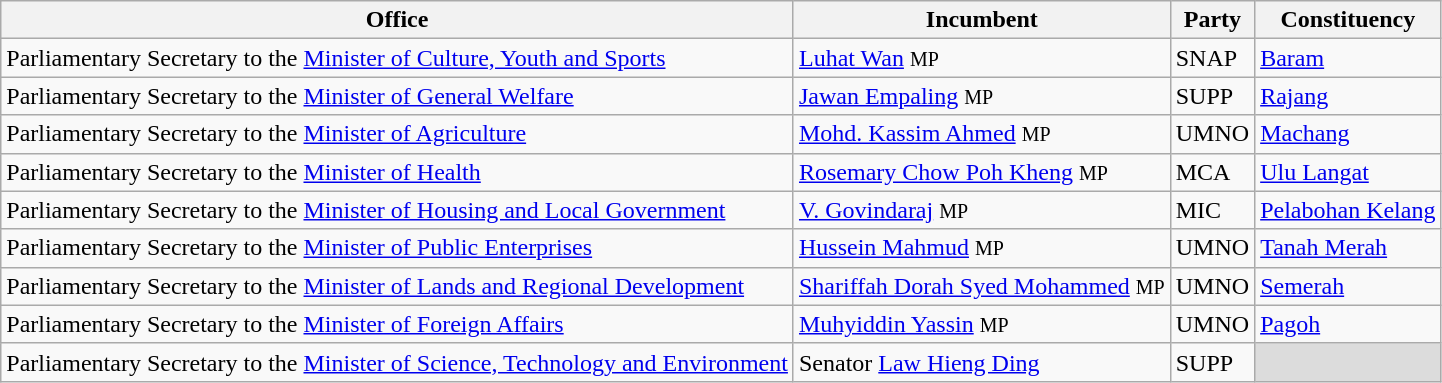<table class="sortable wikitable">
<tr>
<th>Office</th>
<th>Incumbent</th>
<th>Party</th>
<th>Constituency</th>
</tr>
<tr>
<td>Parliamentary Secretary to the <a href='#'>Minister of Culture, Youth and Sports</a></td>
<td><a href='#'>Luhat Wan</a> <small>MP</small></td>
<td>SNAP</td>
<td><a href='#'>Baram</a></td>
</tr>
<tr>
<td>Parliamentary Secretary to the <a href='#'>Minister of General Welfare</a></td>
<td><a href='#'>Jawan Empaling</a> <small>MP</small></td>
<td>SUPP</td>
<td><a href='#'>Rajang</a></td>
</tr>
<tr>
<td>Parliamentary Secretary to the <a href='#'>Minister of Agriculture</a></td>
<td><a href='#'>Mohd. Kassim Ahmed</a> <small>MP</small></td>
<td>UMNO</td>
<td><a href='#'>Machang</a></td>
</tr>
<tr>
<td>Parliamentary Secretary to the <a href='#'>Minister of Health</a></td>
<td><a href='#'>Rosemary Chow Poh Kheng</a> <small>MP</small></td>
<td>MCA</td>
<td><a href='#'>Ulu Langat</a></td>
</tr>
<tr>
<td>Parliamentary Secretary to the <a href='#'>Minister of Housing and Local Government</a></td>
<td><a href='#'>V. Govindaraj</a> <small>MP</small></td>
<td>MIC</td>
<td><a href='#'>Pelabohan Kelang</a></td>
</tr>
<tr>
<td>Parliamentary Secretary to the <a href='#'>Minister of Public Enterprises</a></td>
<td><a href='#'>Hussein Mahmud</a> <small>MP</small></td>
<td>UMNO</td>
<td><a href='#'>Tanah Merah</a></td>
</tr>
<tr>
<td>Parliamentary Secretary to the <a href='#'>Minister of Lands and Regional Development</a></td>
<td><a href='#'>Shariffah Dorah Syed Mohammed</a> <small>MP</small></td>
<td>UMNO</td>
<td><a href='#'>Semerah</a></td>
</tr>
<tr>
<td>Parliamentary Secretary to the <a href='#'>Minister of Foreign Affairs</a></td>
<td><a href='#'>Muhyiddin Yassin</a> <small>MP</small></td>
<td>UMNO</td>
<td><a href='#'>Pagoh</a></td>
</tr>
<tr>
<td>Parliamentary Secretary to the <a href='#'>Minister of Science, Technology and Environment</a></td>
<td>Senator <a href='#'>Law Hieng Ding</a></td>
<td>SUPP</td>
<td bgcolor=dcdcdc></td>
</tr>
</table>
